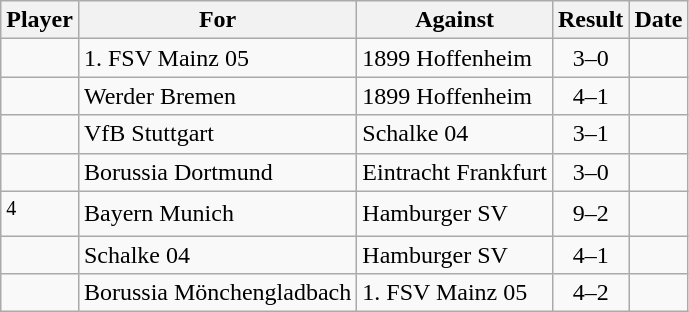<table class="wikitable sortable">
<tr>
<th>Player</th>
<th>For</th>
<th>Against</th>
<th style="text-align:center">Result</th>
<th>Date</th>
</tr>
<tr>
<td> </td>
<td>1. FSV Mainz 05</td>
<td>1899 Hoffenheim</td>
<td style="text-align:center;">3–0</td>
<td></td>
</tr>
<tr>
<td> </td>
<td>Werder Bremen</td>
<td>1899 Hoffenheim</td>
<td style="text-align:center;">4–1</td>
<td></td>
</tr>
<tr>
<td> </td>
<td>VfB Stuttgart</td>
<td>Schalke 04</td>
<td style="text-align:center;">3–1</td>
<td></td>
</tr>
<tr>
<td> </td>
<td>Borussia Dortmund</td>
<td>Eintracht Frankfurt</td>
<td style="text-align:center;">3–0</td>
<td></td>
</tr>
<tr>
<td> <sup>4</sup></td>
<td>Bayern Munich</td>
<td>Hamburger SV</td>
<td style="text-align:center;">9–2</td>
<td></td>
</tr>
<tr>
<td> </td>
<td>Schalke 04</td>
<td>Hamburger SV</td>
<td style="text-align:center;">4–1</td>
<td></td>
</tr>
<tr>
<td> </td>
<td>Borussia Mönchengladbach</td>
<td>1. FSV Mainz 05</td>
<td style="text-align:center;">4–2</td>
<td></td>
</tr>
</table>
